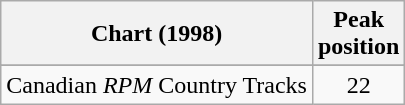<table class="wikitable sortable">
<tr>
<th align="left">Chart (1998)</th>
<th align="center">Peak<br>position</th>
</tr>
<tr>
</tr>
<tr>
<td align="left">Canadian <em>RPM</em> Country Tracks</td>
<td align="center">22</td>
</tr>
</table>
